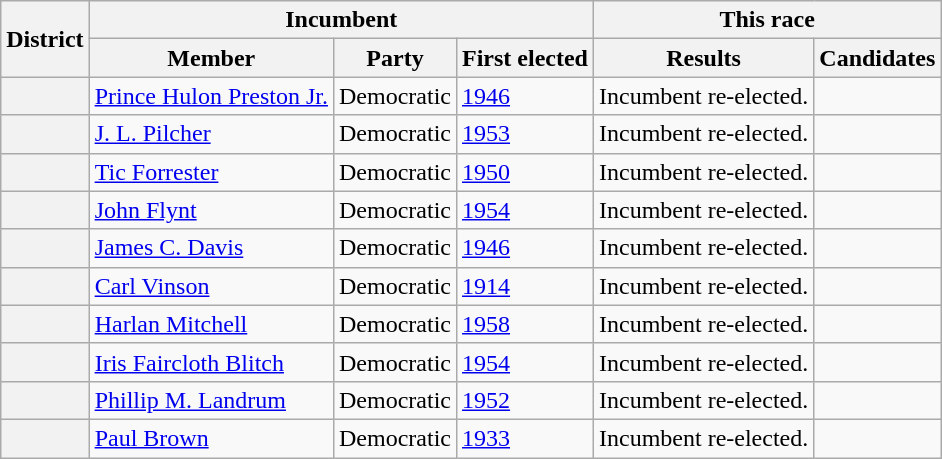<table class=wikitable>
<tr>
<th rowspan=2>District</th>
<th colspan=3>Incumbent</th>
<th colspan=2>This race</th>
</tr>
<tr>
<th>Member</th>
<th>Party</th>
<th>First elected</th>
<th>Results</th>
<th>Candidates</th>
</tr>
<tr>
<th></th>
<td><a href='#'>Prince Hulon Preston Jr.</a></td>
<td>Democratic</td>
<td><a href='#'>1946</a></td>
<td>Incumbent re-elected.</td>
<td nowrap></td>
</tr>
<tr>
<th></th>
<td><a href='#'>J. L. Pilcher</a></td>
<td>Democratic</td>
<td><a href='#'>1953 </a></td>
<td>Incumbent re-elected.</td>
<td nowrap></td>
</tr>
<tr>
<th></th>
<td><a href='#'>Tic Forrester</a></td>
<td>Democratic</td>
<td><a href='#'>1950</a></td>
<td>Incumbent re-elected.</td>
<td nowrap></td>
</tr>
<tr>
<th></th>
<td><a href='#'>John Flynt</a></td>
<td>Democratic</td>
<td><a href='#'>1954</a></td>
<td>Incumbent re-elected.</td>
<td nowrap></td>
</tr>
<tr>
<th></th>
<td><a href='#'>James C. Davis</a></td>
<td>Democratic</td>
<td><a href='#'>1946</a></td>
<td>Incumbent re-elected.</td>
<td nowrap></td>
</tr>
<tr>
<th></th>
<td><a href='#'>Carl Vinson</a></td>
<td>Democratic</td>
<td><a href='#'>1914</a></td>
<td>Incumbent re-elected.</td>
<td nowrap></td>
</tr>
<tr>
<th></th>
<td><a href='#'>Harlan Mitchell</a></td>
<td>Democratic</td>
<td><a href='#'>1958</a></td>
<td>Incumbent re-elected.</td>
<td nowrap></td>
</tr>
<tr>
<th></th>
<td><a href='#'>Iris Faircloth Blitch</a></td>
<td>Democratic</td>
<td><a href='#'>1954</a></td>
<td>Incumbent re-elected.</td>
<td nowrap></td>
</tr>
<tr>
<th></th>
<td><a href='#'>Phillip M. Landrum</a></td>
<td>Democratic</td>
<td><a href='#'>1952</a></td>
<td>Incumbent re-elected.</td>
<td nowrap></td>
</tr>
<tr>
<th></th>
<td><a href='#'>Paul Brown</a></td>
<td>Democratic</td>
<td><a href='#'>1933 </a></td>
<td>Incumbent re-elected.</td>
<td nowrap></td>
</tr>
</table>
